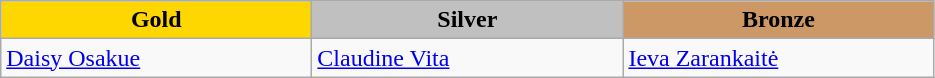<table class="wikitable" style="text-align:left">
<tr align="center">
<td width=200 bgcolor=gold><strong>Gold</strong></td>
<td width=200 bgcolor=silver><strong>Silver</strong></td>
<td width=200 bgcolor=CC9966><strong>Bronze</strong></td>
</tr>
<tr>
<td><a href='#'>Daisy Osakue</a><br></td>
<td><a href='#'>Claudine Vita</a><br></td>
<td><a href='#'>Ieva Zarankaitė</a><br></td>
</tr>
</table>
